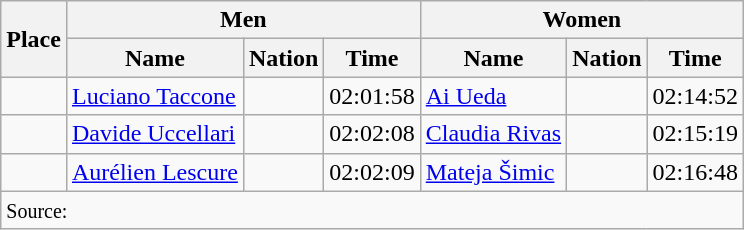<table class="wikitable">
<tr>
<th rowspan="2">Place</th>
<th colspan="3">Men</th>
<th colspan="3">Women</th>
</tr>
<tr>
<th>Name</th>
<th>Nation</th>
<th>Time</th>
<th>Name</th>
<th>Nation</th>
<th>Time</th>
</tr>
<tr>
<td align="center"></td>
<td><a href='#'>Luciano Taccone</a></td>
<td></td>
<td>02:01:58</td>
<td><a href='#'>Ai Ueda</a></td>
<td></td>
<td>02:14:52</td>
</tr>
<tr>
<td align="center"></td>
<td><a href='#'>Davide Uccellari</a></td>
<td></td>
<td>02:02:08</td>
<td><a href='#'>Claudia Rivas</a></td>
<td></td>
<td>02:15:19</td>
</tr>
<tr>
<td align="center"></td>
<td><a href='#'>Aurélien Lescure</a></td>
<td></td>
<td>02:02:09</td>
<td><a href='#'>Mateja Šimic</a></td>
<td></td>
<td>02:16:48</td>
</tr>
<tr>
<td colspan="7"><small>Source:</small></td>
</tr>
</table>
